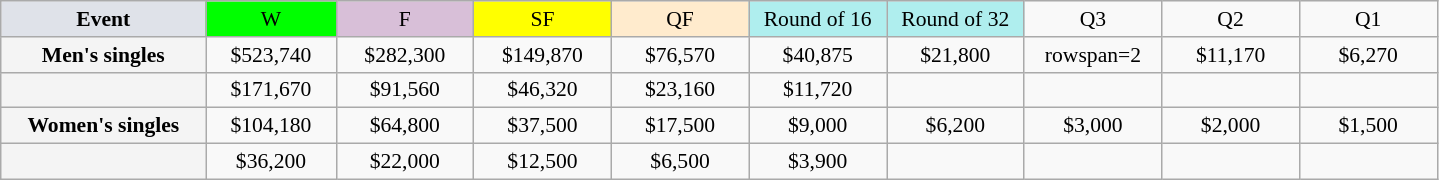<table class=wikitable style=font-size:90%;text-align:center>
<tr>
<td style="width:130px; background:#dfe2e9;"><strong>Event</strong></td>
<td style="width:80px; background:lime;">W</td>
<td style="width:85px; background:thistle;">F</td>
<td style="width:85px; background:#ff0;">SF</td>
<td style="width:85px; background:#ffebcd;">QF</td>
<td style="width:85px; background:#afeeee;">Round of 16</td>
<td style="width:85px; background:#afeeee;">Round of 32</td>
<td style="width:85px;">Q3</td>
<td style="width:85px;">Q2</td>
<td style="width:85px;">Q1</td>
</tr>
<tr>
<td style="background:#f4f4f4;"><strong>Men's singles</strong></td>
<td>$523,740</td>
<td>$282,300</td>
<td>$149,870</td>
<td>$76,570</td>
<td>$40,875</td>
<td>$21,800</td>
<td>rowspan=2 </td>
<td>$11,170</td>
<td>$6,270</td>
</tr>
<tr>
<td style="background:#f4f4f4;"><strong></strong></td>
<td>$171,670</td>
<td>$91,560</td>
<td>$46,320</td>
<td>$23,160</td>
<td>$11,720</td>
<td></td>
<td></td>
<td></td>
</tr>
<tr>
<td style="background:#f4f4f4;"><strong>Women's singles</strong></td>
<td>$104,180</td>
<td>$64,800</td>
<td>$37,500</td>
<td>$17,500</td>
<td>$9,000</td>
<td>$6,200</td>
<td>$3,000</td>
<td>$2,000</td>
<td>$1,500</td>
</tr>
<tr>
<td style="background:#f4f4f4;"><strong></strong></td>
<td>$36,200</td>
<td>$22,000</td>
<td>$12,500</td>
<td>$6,500</td>
<td>$3,900</td>
<td></td>
<td></td>
<td></td>
<td></td>
</tr>
</table>
